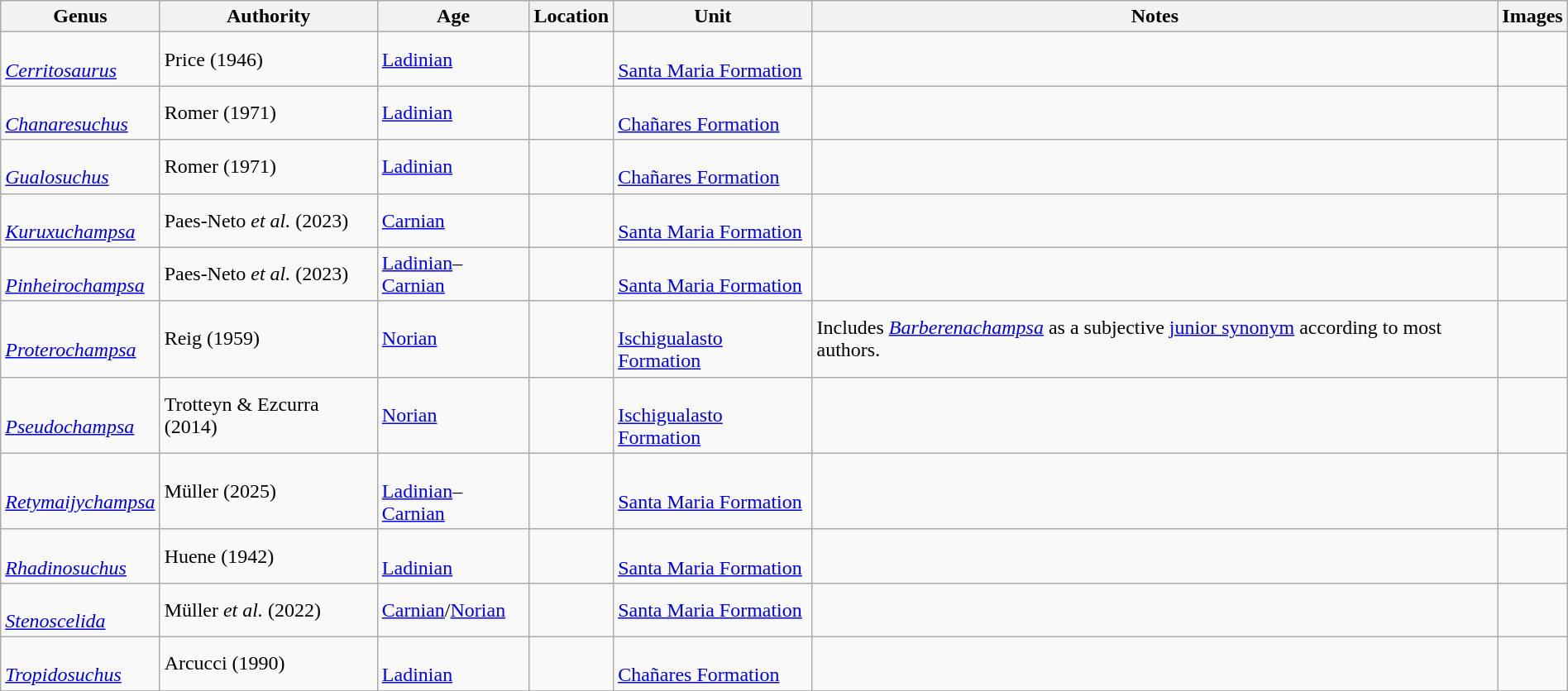<table class="wikitable sortable" align="center" width="100%">
<tr>
<th>Genus</th>
<th>Authority</th>
<th>Age</th>
<th>Location</th>
<th>Unit</th>
<th class="unsortable">Notes</th>
<th class="unsortable">Images</th>
</tr>
<tr>
<td><br><em><a href='#'>Cerritosaurus</a></em></td>
<td>Price (1946)</td>
<td><a href='#'>Ladinian</a></td>
<td><br></td>
<td><br><a href='#'>Santa Maria Formation</a></td>
<td></td>
<td></td>
</tr>
<tr>
<td><br><em><a href='#'>Chanaresuchus</a></em></td>
<td>Romer (1971)</td>
<td><a href='#'>Ladinian</a></td>
<td><br></td>
<td><br><a href='#'>Chañares Formation</a></td>
<td></td>
<td></td>
</tr>
<tr>
<td><br><em><a href='#'>Gualosuchus</a></em></td>
<td>Romer (1971)</td>
<td><a href='#'>Ladinian</a></td>
<td><br></td>
<td><br><a href='#'>Chañares Formation</a></td>
<td></td>
<td></td>
</tr>
<tr>
<td><br><em><a href='#'>Kuruxuchampsa</a></em></td>
<td>Paes-Neto <em>et al.</em> (2023)</td>
<td><a href='#'>Carnian</a></td>
<td><br></td>
<td><br><a href='#'>Santa Maria Formation</a></td>
<td></td>
<td></td>
</tr>
<tr>
<td><br><em><a href='#'>Pinheirochampsa</a></em></td>
<td>Paes-Neto <em>et al.</em> (2023)</td>
<td><a href='#'>Ladinian</a>–<a href='#'>Carnian</a></td>
<td><br></td>
<td><br><a href='#'>Santa Maria Formation</a></td>
<td></td>
<td></td>
</tr>
<tr>
<td><br><em><a href='#'>Proterochampsa</a></em></td>
<td>Reig (1959)</td>
<td><a href='#'>Norian</a></td>
<td><br></td>
<td><br><a href='#'>Ischigualasto Formation</a></td>
<td>Includes <em><a href='#'>Barberenachampsa</a></em> as a subjective <a href='#'>junior synonym</a> according to most authors.</td>
<td></td>
</tr>
<tr>
<td><br><em><a href='#'>Pseudochampsa</a></em></td>
<td>Trotteyn & Ezcurra (2014)</td>
<td><a href='#'>Norian</a></td>
<td><br></td>
<td><br><a href='#'>Ischigualasto Formation</a></td>
<td></td>
<td></td>
</tr>
<tr>
<td><br><em><a href='#'>Retymaijychampsa</a></em></td>
<td>Müller (2025)</td>
<td><br><a href='#'>Ladinian</a>–<a href='#'>Carnian</a></td>
<td><br></td>
<td><br><a href='#'>Santa Maria Formation</a></td>
<td></td>
</tr>
<tr>
<td><br><em><a href='#'>Rhadinosuchus</a></em></td>
<td>Huene (1942)</td>
<td><br><a href='#'>Ladinian</a></td>
<td><br></td>
<td><br><a href='#'>Santa Maria Formation</a></td>
<td></td>
<td></td>
</tr>
<tr>
<td><br><em><a href='#'>Stenoscelida</a></em></td>
<td>Müller <em>et al.</em> (2022)</td>
<td><a href='#'>Carnian</a>/<a href='#'>Norian</a></td>
<td><br></td>
<td><a href='#'>Santa Maria Formation</a></td>
<td></td>
<td></td>
</tr>
<tr>
<td><br><em><a href='#'>Tropidosuchus</a></em></td>
<td>Arcucci (1990)</td>
<td><br><a href='#'>Ladinian</a></td>
<td><br></td>
<td><br><a href='#'>Chañares Formation</a></td>
<td></td>
<td></td>
</tr>
<tr>
</tr>
</table>
